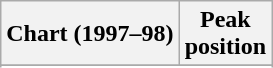<table class="wikitable sortable plainrowheaders">
<tr>
<th>Chart (1997–98)</th>
<th>Peak<br>position</th>
</tr>
<tr>
</tr>
<tr>
</tr>
<tr>
</tr>
<tr>
</tr>
</table>
